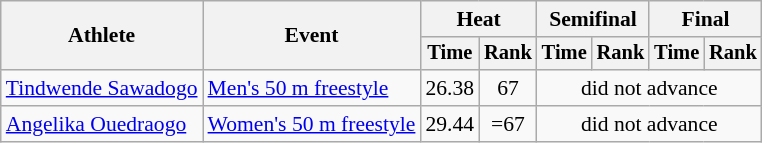<table class=wikitable style="font-size:90%">
<tr>
<th rowspan="2">Athlete</th>
<th rowspan="2">Event</th>
<th colspan="2">Heat</th>
<th colspan="2">Semifinal</th>
<th colspan="2">Final</th>
</tr>
<tr style="font-size:95%">
<th>Time</th>
<th>Rank</th>
<th>Time</th>
<th>Rank</th>
<th>Time</th>
<th>Rank</th>
</tr>
<tr align=center>
<td align=left><a href='#'>Tindwende Sawadogo</a></td>
<td align=left><a href='#'>Men's 50 m freestyle</a></td>
<td>26.38</td>
<td>67</td>
<td colspan=4>did not advance</td>
</tr>
<tr align=center>
<td align=left><a href='#'>Angelika Ouedraogo</a></td>
<td align=left><a href='#'>Women's 50 m freestyle</a></td>
<td>29.44</td>
<td>=67</td>
<td colspan=4>did not advance</td>
</tr>
</table>
